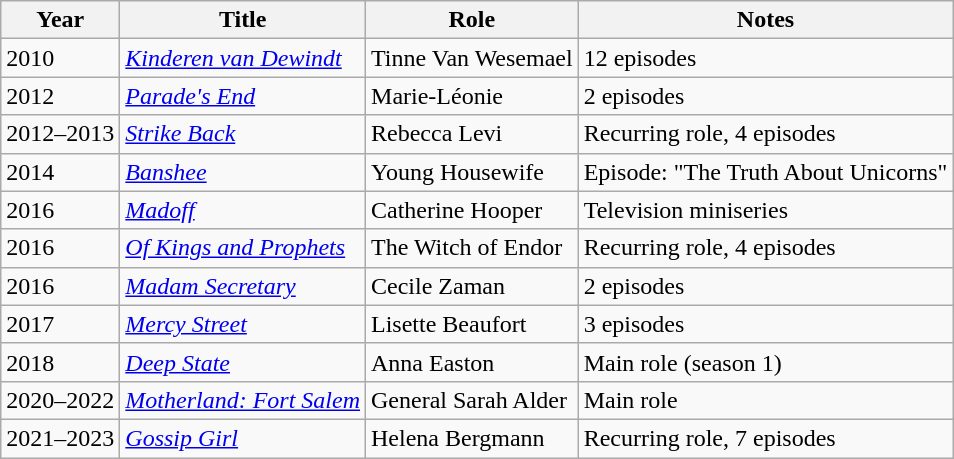<table class="wikitable sortable">
<tr>
<th>Year</th>
<th>Title</th>
<th>Role</th>
<th class="unsortable">Notes</th>
</tr>
<tr>
<td>2010</td>
<td><em><a href='#'>Kinderen van Dewindt</a></em></td>
<td>Tinne Van Wesemael</td>
<td>12 episodes</td>
</tr>
<tr>
<td>2012</td>
<td><em><a href='#'>Parade's End</a></em></td>
<td>Marie-Léonie</td>
<td>2 episodes</td>
</tr>
<tr>
<td>2012–2013</td>
<td><em><a href='#'>Strike Back</a></em></td>
<td>Rebecca Levi</td>
<td>Recurring role, 4 episodes</td>
</tr>
<tr>
<td>2014</td>
<td><em><a href='#'>Banshee</a></em></td>
<td>Young Housewife</td>
<td>Episode: "The Truth About Unicorns"</td>
</tr>
<tr>
<td>2016</td>
<td><em><a href='#'>Madoff</a></em></td>
<td>Catherine Hooper</td>
<td>Television miniseries</td>
</tr>
<tr>
<td>2016</td>
<td><em><a href='#'>Of Kings and Prophets</a></em></td>
<td>The Witch of Endor</td>
<td>Recurring role, 4 episodes</td>
</tr>
<tr>
<td>2016</td>
<td><em><a href='#'>Madam Secretary</a></em></td>
<td>Cecile Zaman</td>
<td>2 episodes</td>
</tr>
<tr>
<td>2017</td>
<td><em><a href='#'>Mercy Street</a></em></td>
<td>Lisette Beaufort</td>
<td>3 episodes</td>
</tr>
<tr>
<td>2018</td>
<td><em><a href='#'>Deep State</a></em></td>
<td>Anna Easton</td>
<td>Main role (season 1)</td>
</tr>
<tr>
<td>2020–2022</td>
<td><em><a href='#'>Motherland: Fort Salem</a></em></td>
<td>General Sarah Alder</td>
<td>Main role</td>
</tr>
<tr>
<td>2021–2023</td>
<td><em><a href='#'>Gossip Girl</a></em></td>
<td>Helena Bergmann</td>
<td>Recurring role, 7 episodes</td>
</tr>
</table>
